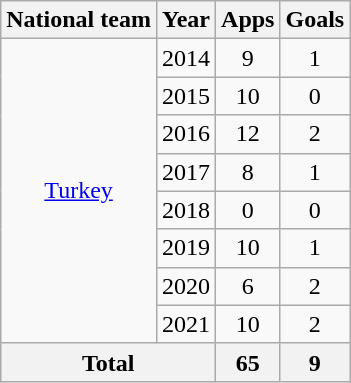<table class="wikitable" style="text-align:center">
<tr>
<th>National team</th>
<th>Year</th>
<th>Apps</th>
<th>Goals</th>
</tr>
<tr>
<td rowspan="8"><a href='#'>Turkey</a></td>
<td>2014</td>
<td>9</td>
<td>1</td>
</tr>
<tr>
<td>2015</td>
<td>10</td>
<td>0</td>
</tr>
<tr>
<td>2016</td>
<td>12</td>
<td>2</td>
</tr>
<tr>
<td>2017</td>
<td>8</td>
<td>1</td>
</tr>
<tr>
<td>2018</td>
<td>0</td>
<td>0</td>
</tr>
<tr>
<td>2019</td>
<td>10</td>
<td>1</td>
</tr>
<tr>
<td>2020</td>
<td>6</td>
<td>2</td>
</tr>
<tr>
<td>2021</td>
<td>10</td>
<td>2</td>
</tr>
<tr>
<th colspan="2">Total</th>
<th>65</th>
<th>9</th>
</tr>
</table>
